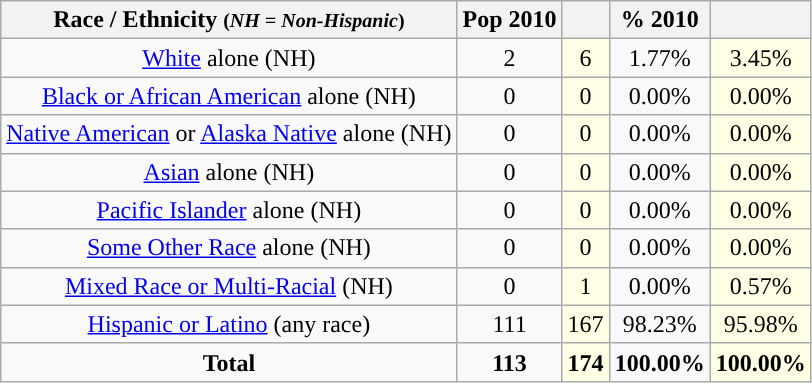<table class="wikitable" style="text-align:center;">
<tr>
<th>Race / Ethnicity <small>(<em>NH = Non-Hispanic</em>)</small></th>
<th>Pop 2010</th>
<th></th>
<th>% 2010</th>
<th></th>
</tr>
<tr>
<td><a href='#'>White</a> alone (NH)</td>
<td>2</td>
<td style='background: #ffffe6;'>6</td>
<td>1.77%</td>
<td style='background: #ffffe6;'>3.45%</td>
</tr>
<tr>
<td><a href='#'>Black or African American</a> alone (NH)</td>
<td>0</td>
<td style='background: #ffffe6;'>0</td>
<td>0.00%</td>
<td style='background: #ffffe6;'>0.00%</td>
</tr>
<tr>
<td><a href='#'>Native American</a> or <a href='#'>Alaska Native</a> alone (NH)</td>
<td>0</td>
<td style='background: #ffffe6;'>0</td>
<td>0.00%</td>
<td style='background: #ffffe6;'>0.00%</td>
</tr>
<tr>
<td><a href='#'>Asian</a> alone (NH)</td>
<td>0</td>
<td style='background: #ffffe6;'>0</td>
<td>0.00%</td>
<td style='background: #ffffe6;'>0.00%</td>
</tr>
<tr>
<td><a href='#'>Pacific Islander</a> alone (NH)</td>
<td>0</td>
<td style='background: #ffffe6;'>0</td>
<td>0.00%</td>
<td style='background: #ffffe6;'>0.00%</td>
</tr>
<tr>
<td><a href='#'>Some Other Race</a> alone (NH)</td>
<td>0</td>
<td style='background: #ffffe6;'>0</td>
<td>0.00%</td>
<td style='background: #ffffe6;'>0.00%</td>
</tr>
<tr>
<td><a href='#'>Mixed Race or Multi-Racial</a> (NH)</td>
<td>0</td>
<td style='background: #ffffe6;'>1</td>
<td>0.00%</td>
<td style='background: #ffffe6;'>0.57%</td>
</tr>
<tr>
<td><a href='#'>Hispanic or Latino</a> (any race)</td>
<td>111</td>
<td style='background: #ffffe6;'>167</td>
<td>98.23%</td>
<td style='background: #ffffe6;'>95.98%</td>
</tr>
<tr>
<td><strong>Total</strong></td>
<td><strong>113</strong></td>
<td style='background: #ffffe6;'><strong>174</strong></td>
<td><strong>100.00%</strong></td>
<td style='background: #ffffe6;'><strong>100.00%</strong></td>
</tr>
</table>
